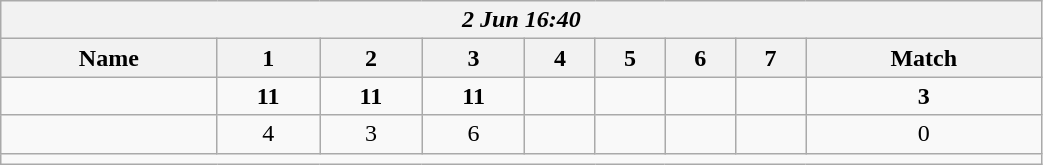<table class=wikitable style="text-align:center; width: 55%">
<tr>
<th colspan=17><em> 2 Jun 16:40</em></th>
</tr>
<tr>
<th>Name</th>
<th>1</th>
<th>2</th>
<th>3</th>
<th>4</th>
<th>5</th>
<th>6</th>
<th>7</th>
<th>Match</th>
</tr>
<tr>
<td style="text-align:left;"><strong></strong></td>
<td><strong>11</strong></td>
<td><strong>11</strong></td>
<td><strong>11</strong></td>
<td></td>
<td></td>
<td></td>
<td></td>
<td><strong>3</strong></td>
</tr>
<tr>
<td style="text-align:left;"></td>
<td>4</td>
<td>3</td>
<td>6</td>
<td></td>
<td></td>
<td></td>
<td></td>
<td>0</td>
</tr>
<tr>
<td colspan=17></td>
</tr>
</table>
